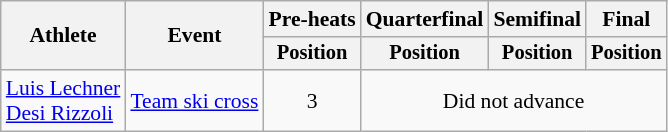<table class="wikitable" style="font-size:90%">
<tr>
<th rowspan="2">Athlete</th>
<th rowspan="2">Event</th>
<th>Pre-heats</th>
<th>Quarterfinal</th>
<th>Semifinal</th>
<th>Final</th>
</tr>
<tr style="font-size:95%">
<th>Position</th>
<th>Position</th>
<th>Position</th>
<th>Position</th>
</tr>
<tr align=center>
<td align=left><a href='#'>Luis Lechner</a><br><a href='#'>Desi Rizzoli</a></td>
<td align=left><a href='#'>Team ski cross</a></td>
<td>3</td>
<td colspan=3>Did not advance</td>
</tr>
</table>
